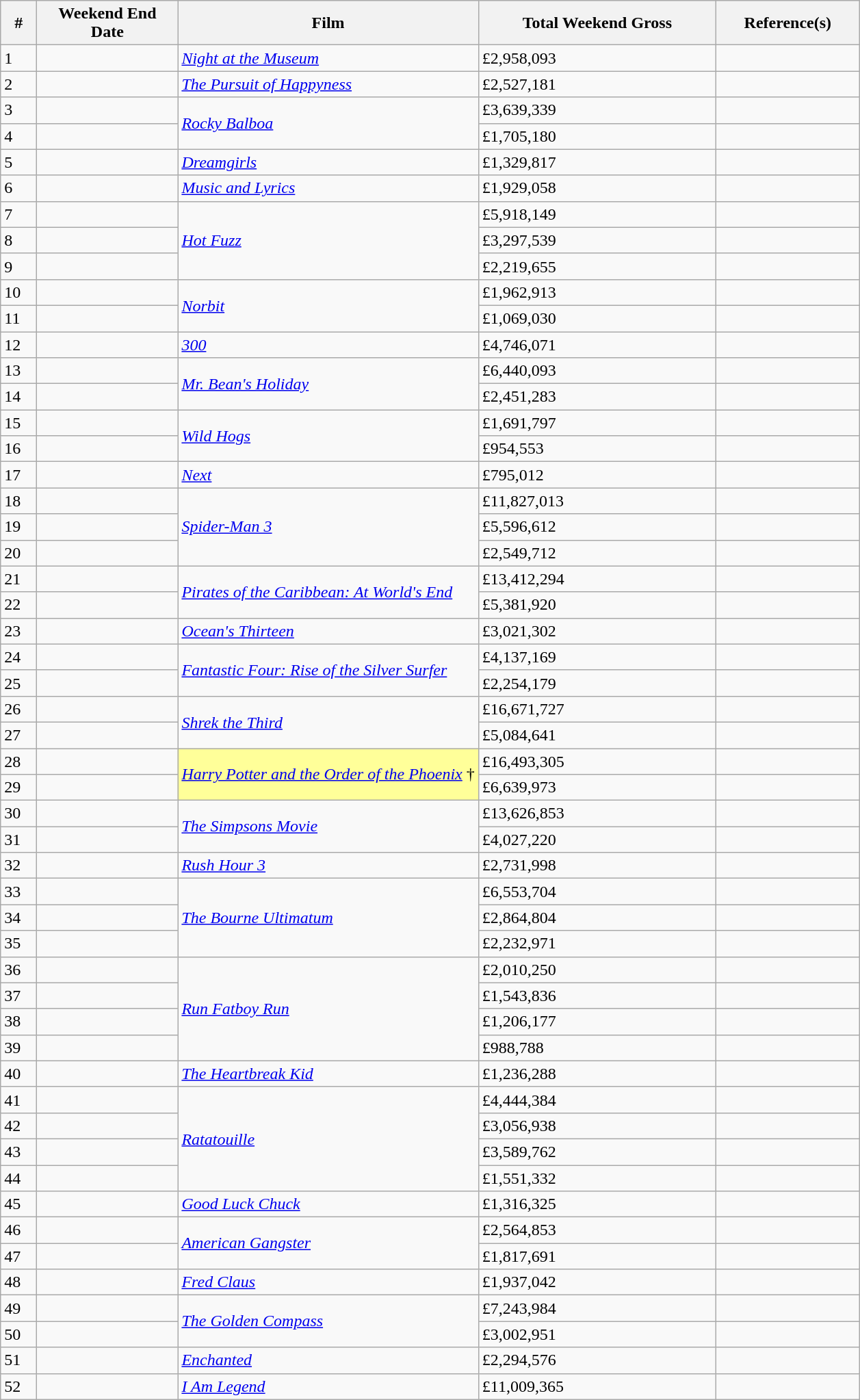<table class="wikitable sortable">
<tr>
<th abbr="Week">#</th>
<th abbr="Date" style="width:130px">Weekend End Date</th>
<th width="35%">Film</th>
<th abbr="Gross">Total Weekend Gross</th>
<th>Reference(s)</th>
</tr>
<tr>
<td>1</td>
<td></td>
<td><em><a href='#'>Night at the Museum</a></em> </td>
<td>£2,958,093</td>
<td></td>
</tr>
<tr>
<td>2</td>
<td></td>
<td><em><a href='#'>The Pursuit of Happyness</a></em></td>
<td>£2,527,181</td>
<td></td>
</tr>
<tr>
<td>3</td>
<td></td>
<td rowspan="2"><em><a href='#'>Rocky Balboa</a></em></td>
<td>£3,639,339</td>
<td></td>
</tr>
<tr>
<td>4</td>
<td></td>
<td>£1,705,180</td>
<td></td>
</tr>
<tr>
<td>5</td>
<td></td>
<td><em><a href='#'>Dreamgirls</a></em></td>
<td>£1,329,817</td>
<td></td>
</tr>
<tr>
<td>6</td>
<td></td>
<td><em><a href='#'>Music and Lyrics</a></em></td>
<td>£1,929,058</td>
<td></td>
</tr>
<tr>
<td>7</td>
<td></td>
<td rowspan="3"><em><a href='#'>Hot Fuzz</a></em></td>
<td>£5,918,149</td>
<td></td>
</tr>
<tr>
<td>8</td>
<td></td>
<td>£3,297,539</td>
<td></td>
</tr>
<tr>
<td>9</td>
<td></td>
<td>£2,219,655</td>
<td></td>
</tr>
<tr>
<td>10</td>
<td></td>
<td rowspan="2"><em><a href='#'>Norbit</a></em></td>
<td>£1,962,913</td>
<td></td>
</tr>
<tr>
<td>11</td>
<td></td>
<td>£1,069,030</td>
<td></td>
</tr>
<tr>
<td>12</td>
<td></td>
<td><em><a href='#'>300</a></em></td>
<td>£4,746,071</td>
<td></td>
</tr>
<tr>
<td>13</td>
<td></td>
<td rowspan="2"><em><a href='#'>Mr. Bean's Holiday</a></em></td>
<td>£6,440,093</td>
<td></td>
</tr>
<tr>
<td>14</td>
<td></td>
<td>£2,451,283</td>
<td></td>
</tr>
<tr>
<td>15</td>
<td></td>
<td rowspan="2"><em><a href='#'>Wild Hogs</a></em></td>
<td>£1,691,797</td>
<td></td>
</tr>
<tr>
<td>16</td>
<td></td>
<td>£954,553</td>
<td></td>
</tr>
<tr>
<td>17</td>
<td></td>
<td><em><a href='#'>Next</a></em></td>
<td>£795,012</td>
<td></td>
</tr>
<tr>
<td>18</td>
<td></td>
<td rowspan="3"><em><a href='#'>Spider-Man 3</a></em></td>
<td>£11,827,013</td>
<td></td>
</tr>
<tr>
<td>19</td>
<td></td>
<td>£5,596,612</td>
<td></td>
</tr>
<tr>
<td>20</td>
<td></td>
<td>£2,549,712</td>
<td></td>
</tr>
<tr>
<td>21</td>
<td></td>
<td rowspan="2"><em><a href='#'>Pirates of the Caribbean: At World's End</a></em></td>
<td>£13,412,294</td>
<td></td>
</tr>
<tr>
<td>22</td>
<td></td>
<td>£5,381,920</td>
<td></td>
</tr>
<tr>
<td>23</td>
<td></td>
<td><em><a href='#'>Ocean's Thirteen</a></em></td>
<td>£3,021,302</td>
<td></td>
</tr>
<tr>
<td>24</td>
<td></td>
<td rowspan="2"><em><a href='#'>Fantastic Four: Rise of the Silver Surfer</a></em></td>
<td>£4,137,169</td>
<td></td>
</tr>
<tr>
<td>25</td>
<td></td>
<td>£2,254,179</td>
<td></td>
</tr>
<tr>
<td>26</td>
<td></td>
<td rowspan="2"><em><a href='#'>Shrek the Third</a></em></td>
<td>£16,671,727</td>
<td></td>
</tr>
<tr>
<td>27</td>
<td></td>
<td>£5,084,641</td>
<td></td>
</tr>
<tr>
<td>28</td>
<td></td>
<td rowspan="2" style="background-color:#FFFF99"><em><a href='#'>Harry Potter and the Order of the Phoenix</a></em> †</td>
<td>£16,493,305</td>
<td></td>
</tr>
<tr>
<td>29</td>
<td></td>
<td>£6,639,973</td>
<td></td>
</tr>
<tr>
<td>30</td>
<td></td>
<td rowspan="2"><em><a href='#'>The Simpsons Movie</a></em></td>
<td>£13,626,853</td>
<td></td>
</tr>
<tr>
<td>31</td>
<td></td>
<td>£4,027,220</td>
<td></td>
</tr>
<tr>
<td>32</td>
<td></td>
<td><em><a href='#'>Rush Hour 3</a></em></td>
<td>£2,731,998</td>
<td></td>
</tr>
<tr>
<td>33</td>
<td></td>
<td rowspan="3"><em><a href='#'>The Bourne Ultimatum</a></em></td>
<td>£6,553,704</td>
<td></td>
</tr>
<tr>
<td>34</td>
<td></td>
<td>£2,864,804</td>
<td></td>
</tr>
<tr>
<td>35</td>
<td></td>
<td>£2,232,971</td>
<td></td>
</tr>
<tr>
<td>36</td>
<td></td>
<td rowspan="4"><em><a href='#'>Run Fatboy Run</a></em></td>
<td>£2,010,250</td>
<td></td>
</tr>
<tr>
<td>37</td>
<td></td>
<td>£1,543,836</td>
<td></td>
</tr>
<tr>
<td>38</td>
<td></td>
<td>£1,206,177</td>
<td></td>
</tr>
<tr>
<td>39</td>
<td></td>
<td>£988,788</td>
<td></td>
</tr>
<tr>
<td>40</td>
<td></td>
<td><em><a href='#'>The Heartbreak Kid</a></em></td>
<td>£1,236,288</td>
<td></td>
</tr>
<tr>
<td>41</td>
<td></td>
<td rowspan="4"><em><a href='#'>Ratatouille</a></em></td>
<td>£4,444,384</td>
<td></td>
</tr>
<tr>
<td>42</td>
<td></td>
<td>£3,056,938</td>
<td></td>
</tr>
<tr>
<td>43</td>
<td></td>
<td>£3,589,762</td>
<td></td>
</tr>
<tr>
<td>44</td>
<td></td>
<td>£1,551,332</td>
<td></td>
</tr>
<tr>
<td>45</td>
<td></td>
<td><em><a href='#'>Good Luck Chuck</a></em></td>
<td>£1,316,325</td>
<td></td>
</tr>
<tr>
<td>46</td>
<td></td>
<td rowspan="2"><em><a href='#'>American Gangster</a></em></td>
<td>£2,564,853</td>
<td></td>
</tr>
<tr>
<td>47</td>
<td></td>
<td>£1,817,691</td>
<td></td>
</tr>
<tr>
<td>48</td>
<td></td>
<td><em><a href='#'>Fred Claus</a></em></td>
<td>£1,937,042</td>
<td></td>
</tr>
<tr>
<td>49</td>
<td></td>
<td rowspan="2"><em><a href='#'>The Golden Compass</a></em></td>
<td>£7,243,984</td>
<td></td>
</tr>
<tr>
<td>50</td>
<td></td>
<td>£3,002,951</td>
<td></td>
</tr>
<tr>
<td>51</td>
<td></td>
<td><em><a href='#'>Enchanted</a></em></td>
<td>£2,294,576</td>
<td></td>
</tr>
<tr>
<td>52</td>
<td></td>
<td><em><a href='#'>I Am Legend</a></em></td>
<td>£11,009,365</td>
<td></td>
</tr>
</table>
